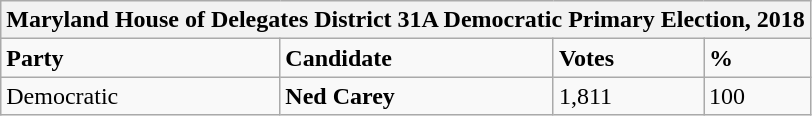<table class="wikitable">
<tr>
<th colspan="4">Maryland House of Delegates District 31A Democratic Primary Election, 2018</th>
</tr>
<tr>
<td><strong>Party</strong></td>
<td><strong>Candidate</strong></td>
<td><strong>Votes</strong></td>
<td><strong>%</strong></td>
</tr>
<tr>
<td>Democratic</td>
<td><strong>Ned Carey</strong></td>
<td>1,811</td>
<td>100</td>
</tr>
</table>
